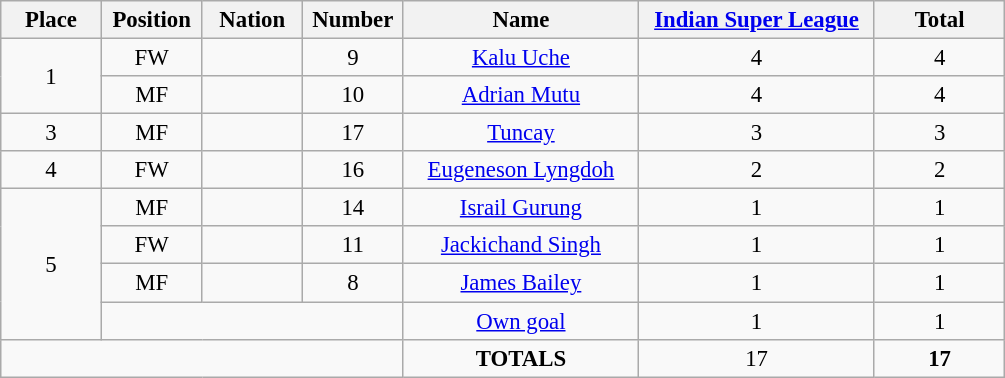<table class="wikitable" style="font-size: 95%; text-align: center;">
<tr>
<th width=60>Place</th>
<th width=60>Position</th>
<th width=60>Nation</th>
<th width=60>Number</th>
<th width=150>Name</th>
<th width=150><a href='#'>Indian Super League</a></th>
<th width=80><strong>Total</strong></th>
</tr>
<tr>
<td rowspan="2">1</td>
<td>FW</td>
<td></td>
<td>9</td>
<td><a href='#'>Kalu Uche</a></td>
<td>4</td>
<td>4</td>
</tr>
<tr>
<td>MF</td>
<td></td>
<td>10</td>
<td><a href='#'>Adrian Mutu</a></td>
<td>4</td>
<td>4</td>
</tr>
<tr>
<td>3</td>
<td>MF</td>
<td></td>
<td>17</td>
<td><a href='#'>Tuncay</a></td>
<td>3</td>
<td>3</td>
</tr>
<tr>
<td>4</td>
<td>FW</td>
<td></td>
<td>16</td>
<td><a href='#'>Eugeneson Lyngdoh</a></td>
<td>2</td>
<td>2</td>
</tr>
<tr>
<td rowspan="4">5</td>
<td>MF</td>
<td></td>
<td>14</td>
<td><a href='#'>Israil Gurung</a></td>
<td>1</td>
<td>1</td>
</tr>
<tr>
<td>FW</td>
<td></td>
<td>11</td>
<td><a href='#'>Jackichand Singh</a></td>
<td>1</td>
<td>1</td>
</tr>
<tr>
<td>MF</td>
<td></td>
<td>8</td>
<td><a href='#'>James Bailey</a></td>
<td>1</td>
<td>1</td>
</tr>
<tr>
<td colspan="3"></td>
<td><a href='#'>Own goal</a></td>
<td>1</td>
<td>1</td>
</tr>
<tr>
<td colspan="4"></td>
<td><strong>TOTALS</strong></td>
<td>17</td>
<td><strong>17</strong></td>
</tr>
</table>
